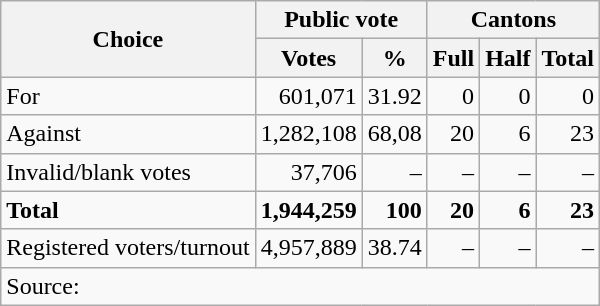<table class=wikitable style=text-align:right>
<tr>
<th rowspan=2>Choice</th>
<th colspan=2>Public vote</th>
<th colspan=3>Cantons</th>
</tr>
<tr>
<th>Votes</th>
<th>%</th>
<th>Full</th>
<th>Half</th>
<th>Total</th>
</tr>
<tr>
<td align=left>For</td>
<td>601,071</td>
<td>31.92</td>
<td>0</td>
<td>0</td>
<td>0</td>
</tr>
<tr>
<td align=left>Against</td>
<td>1,282,108</td>
<td>68,08</td>
<td>20</td>
<td>6</td>
<td>23</td>
</tr>
<tr>
<td align=left>Invalid/blank votes</td>
<td>37,706</td>
<td>–</td>
<td>–</td>
<td>–</td>
<td>–</td>
</tr>
<tr>
<td align=left><strong>Total</strong></td>
<td><strong>1,944,259</strong></td>
<td><strong>100</strong></td>
<td><strong>20</strong></td>
<td><strong>6</strong></td>
<td><strong>23</strong></td>
</tr>
<tr>
<td align=left>Registered voters/turnout</td>
<td>4,957,889</td>
<td>38.74</td>
<td>–</td>
<td>–</td>
<td>–</td>
</tr>
<tr>
<td align=left colspan=6>Source: </td>
</tr>
</table>
